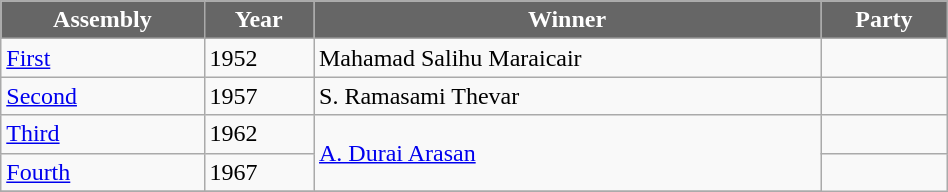<table class="wikitable" width="50%">
<tr>
<th style="background-color:#666666; color:white">Assembly</th>
<th style="background-color:#666666; color:white">Year</th>
<th style="background-color:#666666; color:white">Winner</th>
<th style="background-color:#666666; color:white" colspan="2">Party</th>
</tr>
<tr>
<td><a href='#'>First</a></td>
<td>1952</td>
<td>Mahamad Salihu Maraicair</td>
<td></td>
</tr>
<tr>
<td><a href='#'>Second</a></td>
<td>1957</td>
<td>S. Ramasami Thevar</td>
</tr>
<tr>
<td><a href='#'>Third</a></td>
<td>1962</td>
<td rowspan="2"><a href='#'>A. Durai Arasan</a></td>
<td></td>
</tr>
<tr>
<td><a href='#'>Fourth</a></td>
<td>1967</td>
</tr>
<tr>
</tr>
</table>
